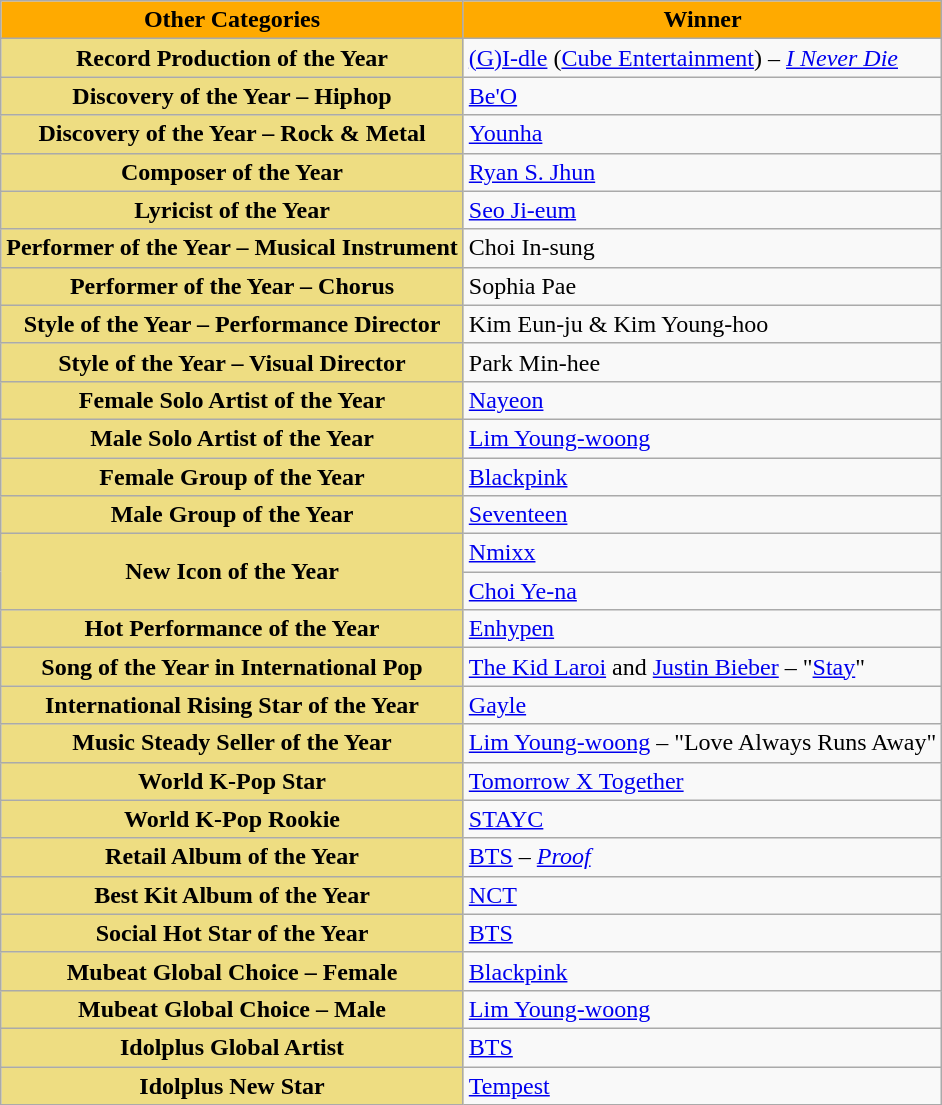<table class="wikitable plainrowheaders">
<tr>
<th style="background:#FFAA00">Other Categories</th>
<th style="background:#FFAA00">Winner</th>
</tr>
<tr>
<th scope="row" style="background:#EEDD82">Record Production of the Year</th>
<td><a href='#'>(G)I-dle</a> (<a href='#'>Cube Entertainment</a>) – <em><a href='#'>I Never Die</a></em></td>
</tr>
<tr>
<th scope="row" style="background:#EEDD82">Discovery of the Year – Hiphop</th>
<td><a href='#'>Be'O</a></td>
</tr>
<tr>
<th scope="row" style="background:#EEDD82">Discovery of the Year – Rock & Metal</th>
<td><a href='#'>Younha</a></td>
</tr>
<tr>
<th scope="row" style="background:#EEDD82">Composer of the Year</th>
<td><a href='#'>Ryan S. Jhun</a></td>
</tr>
<tr>
<th scope="row" style="background:#EEDD82">Lyricist of the Year</th>
<td><a href='#'>Seo Ji-eum</a></td>
</tr>
<tr>
<th scope="row" style="background:#EEDD82">Performer of the Year – Musical Instrument</th>
<td>Choi In-sung</td>
</tr>
<tr>
<th scope="row" style="background:#EEDD82">Performer of the Year – Chorus</th>
<td>Sophia Pae</td>
</tr>
<tr>
<th scope="row" style="background:#EEDD82">Style of the Year – Performance Director</th>
<td>Kim Eun-ju & Kim Young-hoo</td>
</tr>
<tr>
<th scope="row" style="background:#EEDD82">Style of the Year – Visual Director</th>
<td>Park Min-hee</td>
</tr>
<tr>
<th scope="row" style="background:#EEDD82">Female Solo Artist of the Year</th>
<td><a href='#'>Nayeon</a></td>
</tr>
<tr>
<th scope="row" style="background:#EEDD82">Male Solo Artist of the Year</th>
<td><a href='#'>Lim Young-woong</a></td>
</tr>
<tr>
<th scope="row" style="background:#EEDD82">Female Group of the Year</th>
<td><a href='#'>Blackpink</a></td>
</tr>
<tr>
<th scope="row" style="background:#EEDD82">Male Group of the Year</th>
<td><a href='#'>Seventeen</a></td>
</tr>
<tr>
<th scope="row" rowspan="2" style="background:#EEDD82">New Icon of the Year</th>
<td><a href='#'>Nmixx</a></td>
</tr>
<tr>
<td><a href='#'>Choi Ye-na</a></td>
</tr>
<tr>
<th scope="row" style="background:#EEDD82">Hot Performance of the Year</th>
<td><a href='#'>Enhypen</a></td>
</tr>
<tr>
<th scope="row" style="background:#EEDD82">Song of the Year in International Pop</th>
<td><a href='#'>The Kid Laroi</a> and <a href='#'>Justin Bieber</a> – "<a href='#'>Stay</a>"</td>
</tr>
<tr>
<th scope="row" style="background:#EEDD82">International Rising Star of the Year</th>
<td><a href='#'>Gayle</a></td>
</tr>
<tr>
<th scope="row" style="background:#EEDD82">Music Steady Seller of the Year</th>
<td><a href='#'>Lim Young-woong</a> – "Love Always Runs Away"</td>
</tr>
<tr>
<th scope="row" style="background:#EEDD82">World K-Pop Star</th>
<td><a href='#'>Tomorrow X Together</a></td>
</tr>
<tr>
<th scope="row" style="background:#EEDD82">World K-Pop Rookie</th>
<td><a href='#'>STAYC</a></td>
</tr>
<tr>
<th scope="row" style="background:#EEDD82">Retail Album of the Year</th>
<td><a href='#'>BTS</a> – <a href='#'><em>Proof</em></a></td>
</tr>
<tr>
<th scope="row" style="background:#EEDD82">Best Kit Album of the Year</th>
<td><a href='#'>NCT</a></td>
</tr>
<tr>
<th scope="row" style="background:#EEDD82">Social Hot Star of the Year</th>
<td><a href='#'>BTS</a></td>
</tr>
<tr>
<th scope="row" style="background:#EEDD82">Mubeat Global Choice – Female</th>
<td><a href='#'>Blackpink</a></td>
</tr>
<tr>
<th scope="row" style="background:#EEDD82">Mubeat Global Choice – Male</th>
<td><a href='#'>Lim Young-woong</a></td>
</tr>
<tr>
<th scope="row" style="background:#EEDD82">Idolplus Global Artist</th>
<td><a href='#'>BTS</a></td>
</tr>
<tr>
<th scope="row" style="background:#EEDD82">Idolplus New Star</th>
<td><a href='#'>Tempest</a></td>
</tr>
</table>
